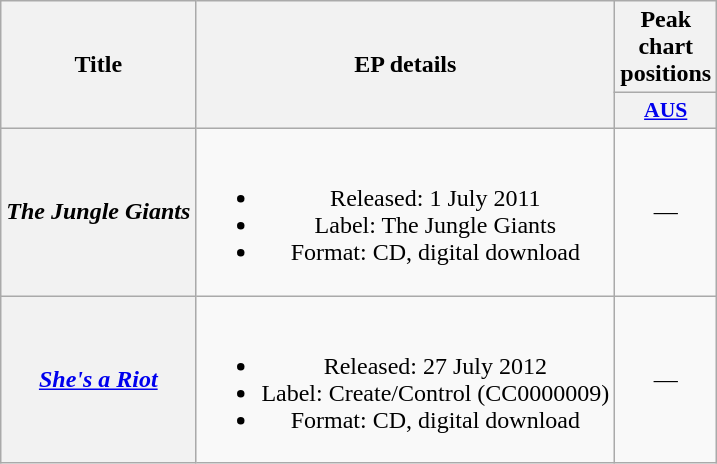<table class="wikitable plainrowheaders" style="text-align:center;">
<tr>
<th scope="col" rowspan="2">Title</th>
<th scope="col" rowspan="2">EP details</th>
<th scope="col" colspan="1">Peak chart positions</th>
</tr>
<tr>
<th scope="col" style="width:3em;font-size:90%;"><a href='#'>AUS</a></th>
</tr>
<tr>
<th scope="row"><em>The Jungle Giants</em></th>
<td><br><ul><li>Released: 1 July 2011</li><li>Label: The Jungle Giants </li><li>Format: CD, digital download</li></ul></td>
<td>—</td>
</tr>
<tr>
<th scope="row"><em><a href='#'>She's a Riot</a></em></th>
<td><br><ul><li>Released: 27 July 2012</li><li>Label: Create/Control (CC0000009)</li><li>Format: CD, digital download</li></ul></td>
<td>—</td>
</tr>
</table>
